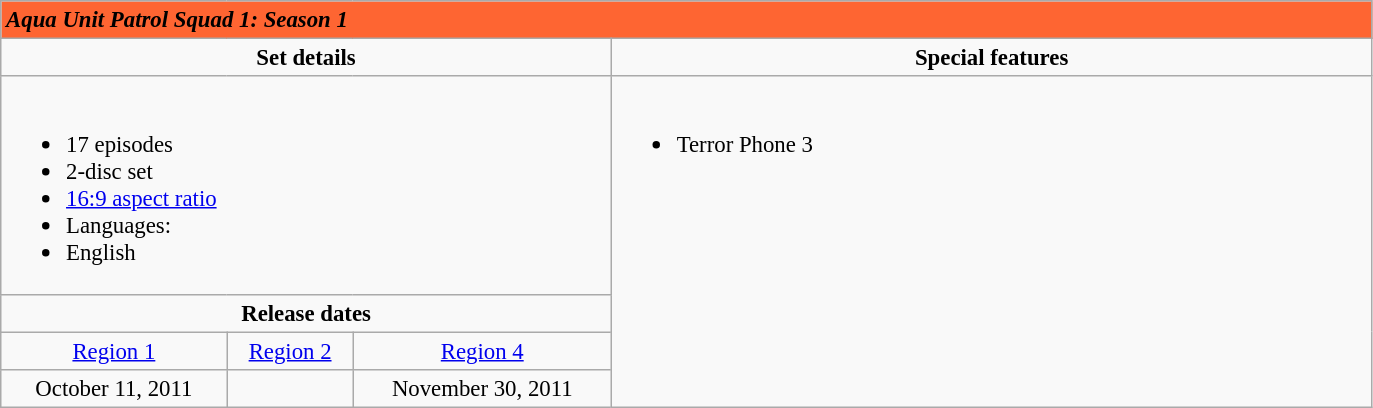<table class="wikitable" style="font-size:95%;">
<tr>
<td colspan="5" style="background:#fe6532"><strong><em>Aqua Unit Patrol Squad 1: Season 1</em></strong></td>
</tr>
<tr valign="top">
<td style="text-align:center; width:400px;" colspan="3"><strong>Set details</strong></td>
<td style="width:300px; text-align:center;"><strong>Special features</strong></td>
</tr>
<tr valign="top">
<td colspan="3"  style="text-align:left; width:200px;"><br><ul><li>17 episodes</li><li>2-disc set</li><li><a href='#'>16:9 aspect ratio</a></li><li>Languages:</li><li>English</li></ul></td>
<td rowspan="4"  style="text-align:left; width:500px;"><br><ul><li>Terror Phone 3</li></ul></td>
</tr>
<tr>
<td colspan="3" style="text-align:center;"><strong>Release dates</strong></td>
</tr>
<tr>
<td style="text-align:center;"><a href='#'>Region 1</a></td>
<td style="text-align:center;"><a href='#'>Region 2</a></td>
<td style="text-align:center;"><a href='#'>Region 4</a></td>
</tr>
<tr>
<td style="text-align:center;">October 11, 2011</td>
<td></td>
<td style="text-align:center;">November 30, 2011</td>
</tr>
</table>
